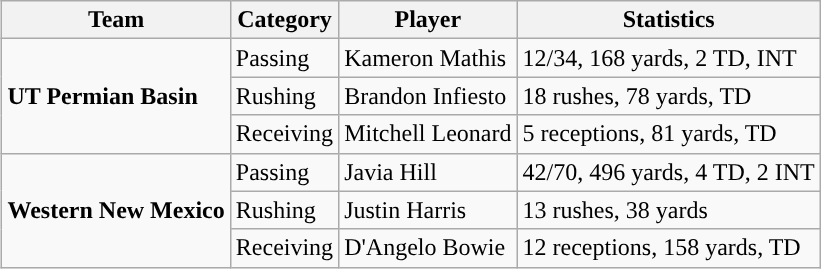<table class="wikitable" style="float: right;">
<tr>
<th>Team</th>
<th>Category</th>
<th>Player</th>
<th>Statistics</th>
</tr>
<tr>
<td rowspan=3><strong>UT Permian Basin</strong></td>
<td>Passing</td>
<td>Kameron Mathis</td>
<td>12/34, 168 yards, 2 TD, INT</td>
</tr>
<tr>
<td>Rushing</td>
<td>Brandon Infiesto</td>
<td>18 rushes, 78 yards, TD</td>
</tr>
<tr>
<td>Receiving</td>
<td>Mitchell Leonard</td>
<td>5 receptions, 81 yards, TD</td>
</tr>
<tr>
<td rowspan=3><strong>Western New Mexico</strong></td>
<td>Passing</td>
<td>Javia Hill</td>
<td>42/70, 496 yards, 4 TD, 2 INT</td>
</tr>
<tr>
<td>Rushing</td>
<td>Justin Harris</td>
<td>13 rushes, 38 yards</td>
</tr>
<tr>
<td>Receiving</td>
<td>D'Angelo Bowie</td>
<td>12 receptions, 158 yards, TD</td>
</tr>
</table>
